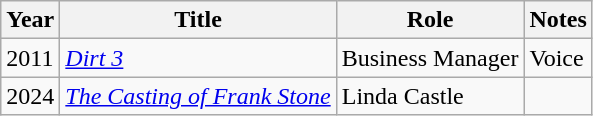<table class = "wikitable sortable">
<tr>
<th>Year</th>
<th>Title</th>
<th>Role</th>
<th>Notes</th>
</tr>
<tr>
<td>2011</td>
<td><em><a href='#'>Dirt 3</a></em></td>
<td>Business Manager</td>
<td>Voice</td>
</tr>
<tr>
<td>2024</td>
<td><em><a href='#'>The Casting of Frank Stone</a></em></td>
<td>Linda Castle</td>
<td></td>
</tr>
</table>
